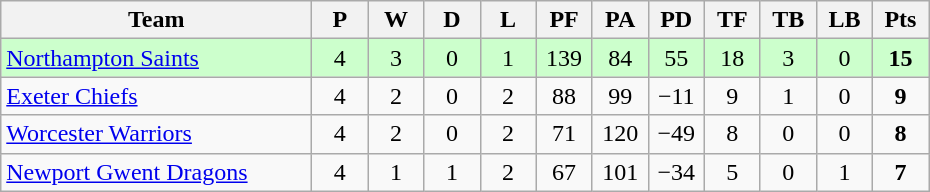<table class="wikitable" style="text-align: center;">
<tr>
<th width="200">Team</th>
<th width="30">P</th>
<th width="30">W</th>
<th width="30">D</th>
<th width="30">L</th>
<th width="30">PF</th>
<th width="30">PA</th>
<th width="30">PD</th>
<th width="30">TF</th>
<th width="30">TB</th>
<th width="30">LB</th>
<th width="30">Pts</th>
</tr>
<tr bgcolor="#ccffcc">
<td align=left> <a href='#'>Northampton Saints</a></td>
<td>4</td>
<td>3</td>
<td>0</td>
<td>1</td>
<td>139</td>
<td>84</td>
<td>55</td>
<td>18</td>
<td>3</td>
<td>0</td>
<td><strong>15</strong></td>
</tr>
<tr>
<td align=left> <a href='#'>Exeter Chiefs</a></td>
<td>4</td>
<td>2</td>
<td>0</td>
<td>2</td>
<td>88</td>
<td>99</td>
<td>−11</td>
<td>9</td>
<td>1</td>
<td>0</td>
<td><strong>9</strong></td>
</tr>
<tr>
<td align=left> <a href='#'>Worcester Warriors</a></td>
<td>4</td>
<td>2</td>
<td>0</td>
<td>2</td>
<td>71</td>
<td>120</td>
<td>−49</td>
<td>8</td>
<td>0</td>
<td>0</td>
<td><strong>8</strong></td>
</tr>
<tr>
<td align=left> <a href='#'>Newport Gwent Dragons</a></td>
<td>4</td>
<td>1</td>
<td>1</td>
<td>2</td>
<td>67</td>
<td>101</td>
<td>−34</td>
<td>5</td>
<td>0</td>
<td>1</td>
<td><strong>7</strong></td>
</tr>
</table>
